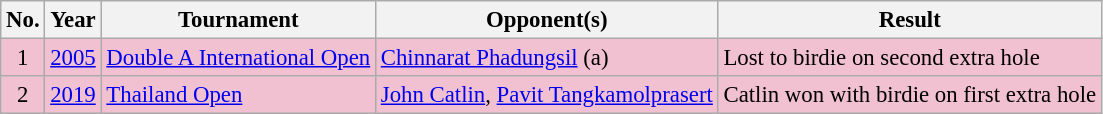<table class="wikitable" style="font-size:95%;">
<tr>
<th>No.</th>
<th>Year</th>
<th>Tournament</th>
<th>Opponent(s)</th>
<th>Result</th>
</tr>
<tr style="background:#F2C1D1;">
<td align=center>1</td>
<td><a href='#'>2005</a></td>
<td><a href='#'>Double A International Open</a></td>
<td> <a href='#'>Chinnarat Phadungsil</a> (a)</td>
<td>Lost to birdie on second extra hole</td>
</tr>
<tr style="background:#F2C1D1;">
<td align=center>2</td>
<td><a href='#'>2019</a></td>
<td><a href='#'>Thailand Open</a></td>
<td> <a href='#'>John Catlin</a>,  <a href='#'>Pavit Tangkamolprasert</a></td>
<td>Catlin won with birdie on first extra hole</td>
</tr>
</table>
